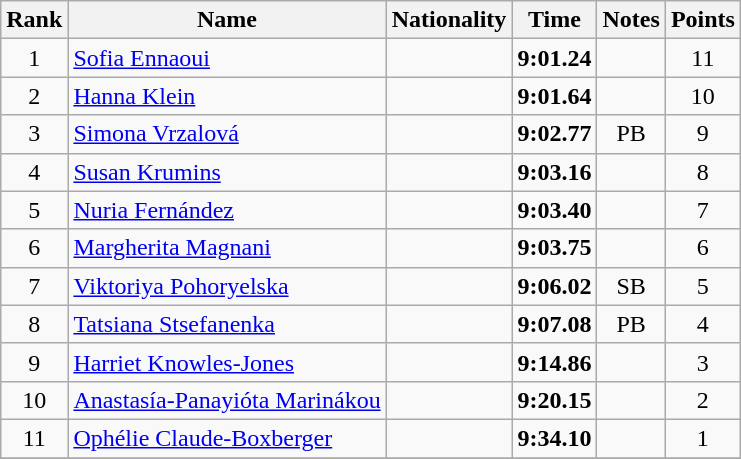<table class="wikitable sortable" style="text-align:center">
<tr>
<th>Rank</th>
<th>Name</th>
<th>Nationality</th>
<th>Time</th>
<th>Notes</th>
<th>Points</th>
</tr>
<tr>
<td>1</td>
<td align=left><a href='#'>Sofia Ennaoui</a></td>
<td align=left></td>
<td><strong>9:01.24</strong></td>
<td></td>
<td>11</td>
</tr>
<tr>
<td>2</td>
<td align=left><a href='#'>Hanna Klein</a></td>
<td align=left></td>
<td><strong>9:01.64</strong></td>
<td></td>
<td>10</td>
</tr>
<tr>
<td>3</td>
<td align=left><a href='#'>Simona Vrzalová</a></td>
<td align=left></td>
<td><strong>9:02.77</strong></td>
<td>PB</td>
<td>9</td>
</tr>
<tr>
<td>4</td>
<td align=left><a href='#'>Susan Krumins</a></td>
<td align=left></td>
<td><strong>9:03.16</strong></td>
<td></td>
<td>8</td>
</tr>
<tr>
<td>5</td>
<td align=left><a href='#'>Nuria Fernández</a></td>
<td align=left></td>
<td><strong>9:03.40</strong></td>
<td></td>
<td>7</td>
</tr>
<tr>
<td>6</td>
<td align=left><a href='#'>Margherita Magnani</a></td>
<td align=left></td>
<td><strong>9:03.75</strong></td>
<td></td>
<td>6</td>
</tr>
<tr>
<td>7</td>
<td align=left><a href='#'>Viktoriya Pohoryelska</a></td>
<td align=left></td>
<td><strong>9:06.02</strong></td>
<td>SB</td>
<td>5</td>
</tr>
<tr>
<td>8</td>
<td align=left><a href='#'>Tatsiana Stsefanenka</a></td>
<td align=left></td>
<td><strong>9:07.08</strong></td>
<td>PB</td>
<td>4</td>
</tr>
<tr>
<td>9</td>
<td align=left><a href='#'>Harriet Knowles-Jones</a></td>
<td align=left></td>
<td><strong>9:14.86</strong></td>
<td></td>
<td>3</td>
</tr>
<tr>
<td>10</td>
<td align=left><a href='#'>Anastasía-Panayióta Marinákou</a></td>
<td align=left></td>
<td><strong>9:20.15</strong></td>
<td></td>
<td>2</td>
</tr>
<tr>
<td>11</td>
<td align=left><a href='#'>Ophélie Claude-Boxberger</a></td>
<td align=left></td>
<td><strong>9:34.10</strong></td>
<td></td>
<td>1</td>
</tr>
<tr>
</tr>
</table>
